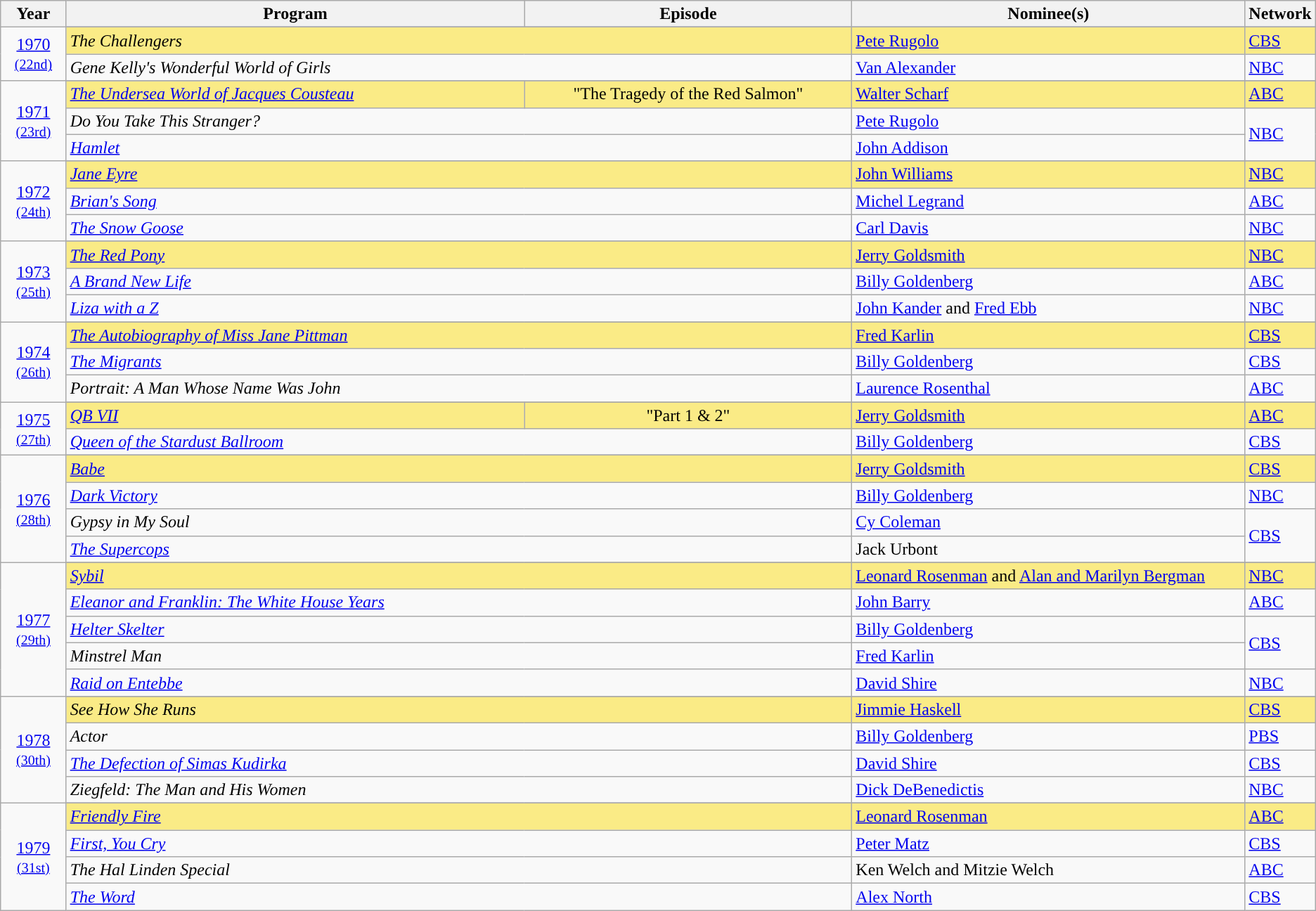<table class="wikitable">
<tr>
<th width="5%">Year</th>
<th width="35%">Program</th>
<th width="25%">Episode</th>
<th width="30%">Nominee(s)</th>
<th width="5%">Network</th>
</tr>
<tr>
<td rowspan="3" style="text-align:center;"><a href='#'>1970</a><br><small><a href='#'>(22nd)</a></small></td>
</tr>
<tr style="background:#FAEB86;">
<td colspan=2><em>The Challengers</em></td>
<td><a href='#'>Pete Rugolo</a></td>
<td><a href='#'>CBS</a></td>
</tr>
<tr>
<td colspan=2><em>Gene Kelly's Wonderful World of Girls</em></td>
<td><a href='#'>Van Alexander</a></td>
<td><a href='#'>NBC</a></td>
</tr>
<tr>
<td rowspan="4" style="text-align:center;"><a href='#'>1971</a><br><small><a href='#'>(23rd)</a></small></td>
</tr>
<tr style="background:#FAEB86;">
<td><em><a href='#'>The Undersea World of Jacques Cousteau</a></em></td>
<td align=center>"The Tragedy of the Red Salmon"</td>
<td><a href='#'>Walter Scharf</a></td>
<td><a href='#'>ABC</a></td>
</tr>
<tr>
<td colspan=2><em>Do You Take This Stranger?</em></td>
<td><a href='#'>Pete Rugolo</a></td>
<td rowspan=2><a href='#'>NBC</a></td>
</tr>
<tr>
<td colspan=2><em><a href='#'>Hamlet</a></em></td>
<td><a href='#'>John Addison</a></td>
</tr>
<tr>
<td rowspan="4" style="text-align:center;"><a href='#'>1972</a><br><small><a href='#'>(24th)</a></small></td>
</tr>
<tr style="background:#FAEB86;">
<td colspan=2><em><a href='#'>Jane Eyre</a></em></td>
<td><a href='#'>John Williams</a></td>
<td><a href='#'>NBC</a></td>
</tr>
<tr>
<td colspan=2><em><a href='#'>Brian's Song</a></em></td>
<td><a href='#'>Michel Legrand</a></td>
<td><a href='#'>ABC</a></td>
</tr>
<tr>
<td colspan=2><em><a href='#'>The Snow Goose</a></em></td>
<td><a href='#'>Carl Davis</a></td>
<td><a href='#'>NBC</a></td>
</tr>
<tr>
<td rowspan="4" style="text-align:center;"><a href='#'>1973</a><br><small><a href='#'>(25th)</a></small></td>
</tr>
<tr style="background:#FAEB86;">
<td colspan=2><em><a href='#'>The Red Pony</a></em></td>
<td><a href='#'>Jerry Goldsmith</a></td>
<td><a href='#'>NBC</a></td>
</tr>
<tr>
<td colspan=2><em><a href='#'>A Brand New Life</a></em></td>
<td><a href='#'>Billy Goldenberg</a></td>
<td><a href='#'>ABC</a></td>
</tr>
<tr>
<td colspan=2><em><a href='#'>Liza with a Z</a></em></td>
<td><a href='#'>John Kander</a> and <a href='#'>Fred Ebb</a></td>
<td><a href='#'>NBC</a></td>
</tr>
<tr>
<td rowspan="4" style="text-align:center;"><a href='#'>1974</a><br><small><a href='#'>(26th)</a></small></td>
</tr>
<tr style="background:#FAEB86;">
<td colspan=2><em><a href='#'>The Autobiography of Miss Jane Pittman</a></em></td>
<td><a href='#'>Fred Karlin</a></td>
<td><a href='#'>CBS</a></td>
</tr>
<tr>
<td colspan=2><em><a href='#'>The Migrants</a></em></td>
<td><a href='#'>Billy Goldenberg</a></td>
<td><a href='#'>CBS</a></td>
</tr>
<tr>
<td colspan=2><em>Portrait: A Man Whose Name Was John</em></td>
<td><a href='#'>Laurence Rosenthal</a></td>
<td><a href='#'>ABC</a></td>
</tr>
<tr>
<td rowspan="3" style="text-align:center;"><a href='#'>1975</a><br><small><a href='#'>(27th)</a></small></td>
</tr>
<tr style="background:#FAEB86;">
<td><em><a href='#'>QB VII</a></em></td>
<td align=center>"Part 1 & 2"</td>
<td><a href='#'>Jerry Goldsmith</a></td>
<td><a href='#'>ABC</a></td>
</tr>
<tr>
<td colspan=2><em><a href='#'>Queen of the Stardust Ballroom</a></em></td>
<td><a href='#'>Billy Goldenberg</a></td>
<td><a href='#'>CBS</a></td>
</tr>
<tr>
<td rowspan="5" style="text-align:center;"><a href='#'>1976</a><br><small><a href='#'>(28th)</a></small></td>
</tr>
<tr style="background:#FAEB86;">
<td colspan=2><em><a href='#'>Babe</a></em></td>
<td><a href='#'>Jerry Goldsmith</a></td>
<td><a href='#'>CBS</a></td>
</tr>
<tr>
<td colspan=2><em><a href='#'>Dark Victory</a></em></td>
<td><a href='#'>Billy Goldenberg</a></td>
<td><a href='#'>NBC</a></td>
</tr>
<tr>
<td colspan=2><em>Gypsy in My Soul</em></td>
<td><a href='#'>Cy Coleman</a></td>
<td rowspan=2><a href='#'>CBS</a></td>
</tr>
<tr>
<td colspan=2><em><a href='#'>The Supercops</a></em></td>
<td>Jack Urbont</td>
</tr>
<tr>
<td rowspan="6" style="text-align:center;"><a href='#'>1977</a><br><small><a href='#'>(29th)</a></small></td>
</tr>
<tr style="background:#FAEB86;">
<td colspan=2><em><a href='#'>Sybil</a></em></td>
<td><a href='#'>Leonard Rosenman</a> and <a href='#'>Alan and Marilyn Bergman</a></td>
<td><a href='#'>NBC</a></td>
</tr>
<tr>
<td colspan=2><em><a href='#'>Eleanor and Franklin: The White House Years</a></em></td>
<td><a href='#'>John Barry</a></td>
<td><a href='#'>ABC</a></td>
</tr>
<tr>
<td colspan=2><em><a href='#'>Helter Skelter</a></em></td>
<td><a href='#'>Billy Goldenberg</a></td>
<td rowspan=2><a href='#'>CBS</a></td>
</tr>
<tr>
<td colspan=2><em>Minstrel Man</em></td>
<td><a href='#'>Fred Karlin</a></td>
</tr>
<tr>
<td colspan=2><em><a href='#'>Raid on Entebbe</a></em></td>
<td><a href='#'>David Shire</a></td>
<td><a href='#'>NBC</a></td>
</tr>
<tr>
<td rowspan="5" style="text-align:center;"><a href='#'>1978</a><br><small><a href='#'>(30th)</a></small></td>
</tr>
<tr style="background:#FAEB86;">
<td colspan=2><em>See How She Runs</em></td>
<td><a href='#'>Jimmie Haskell</a></td>
<td><a href='#'>CBS</a></td>
</tr>
<tr>
<td colspan=2><em>Actor</em></td>
<td><a href='#'>Billy Goldenberg</a></td>
<td><a href='#'>PBS</a></td>
</tr>
<tr>
<td colspan=2><em><a href='#'>The Defection of Simas Kudirka</a></em></td>
<td><a href='#'>David Shire</a></td>
<td><a href='#'>CBS</a></td>
</tr>
<tr>
<td colspan=2><em>Ziegfeld: The Man and His Women</em></td>
<td><a href='#'>Dick DeBenedictis</a></td>
<td><a href='#'>NBC</a></td>
</tr>
<tr>
<td rowspan="5" style="text-align:center;"><a href='#'>1979</a><br><small><a href='#'>(31st)</a></small></td>
</tr>
<tr style="background:#FAEB86;">
<td colspan=2><em><a href='#'>Friendly Fire</a></em></td>
<td><a href='#'>Leonard Rosenman</a></td>
<td><a href='#'>ABC</a></td>
</tr>
<tr>
<td colspan=2><em><a href='#'>First, You Cry</a></em></td>
<td><a href='#'>Peter Matz</a></td>
<td><a href='#'>CBS</a></td>
</tr>
<tr>
<td colspan=2><em>The Hal Linden Special</em></td>
<td>Ken Welch and Mitzie Welch</td>
<td><a href='#'>ABC</a></td>
</tr>
<tr>
<td colspan=2><em><a href='#'>The Word</a></em></td>
<td><a href='#'>Alex North</a></td>
<td><a href='#'>CBS</a></td>
</tr>
</table>
